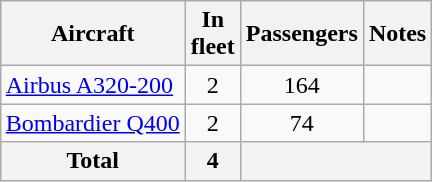<table class="wikitable" style="border-collapse:collapse;margin:auto;">
<tr>
<th>Aircraft</th>
<th style="width:25px;">In fleet</th>
<th>Passengers</th>
<th>Notes</th>
</tr>
<tr>
<td><a href='#'>Airbus A320-200</a></td>
<td align=center>2</td>
<td align=center>164</td>
<td align="center"></td>
</tr>
<tr>
<td><a href='#'>Bombardier Q400</a></td>
<td align=center>2</td>
<td align=center>74</td>
<td align="center"></td>
</tr>
<tr>
<th>Total</th>
<th>4</th>
<th colspan=2></th>
</tr>
</table>
